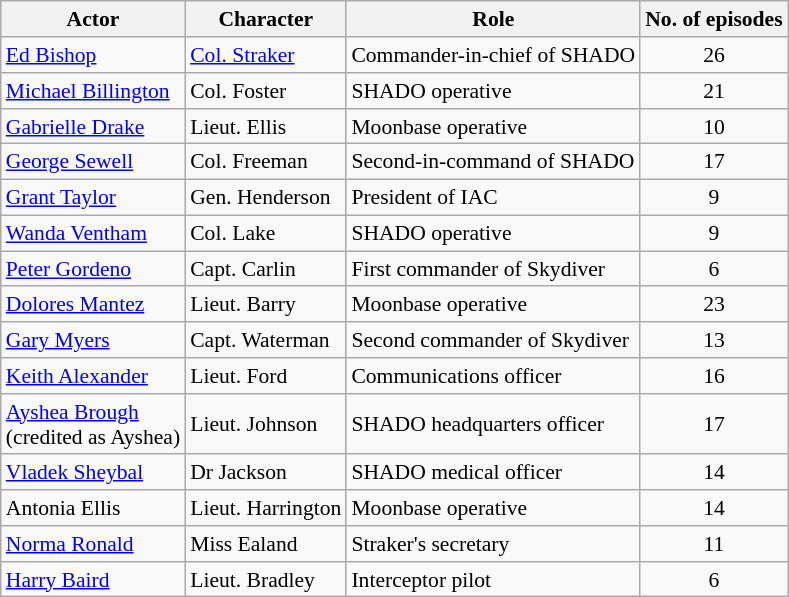<table class="wikitable sortable" style="font-size:90%; float:right; margin-left:2em">
<tr>
<th rowspan="1">Actor</th>
<th rowspan="1">Character</th>
<th rowspan="1">Role</th>
<th rowspan="1">No. of episodes</th>
</tr>
<tr>
<td scope="col" colspan="1"><a href='#'>Ed Bishop</a></td>
<td scope="col" colspan="1"><a href='#'>Col. Straker</a></td>
<td scope="col" colspan="1">Commander-in-chief of SHADO</td>
<td scope="col" colspan="1" style="text-align: center">26</td>
</tr>
<tr>
<td scope="col" colspan="1"><a href='#'>Michael Billington</a></td>
<td scope="col" colspan="1">Col. Foster</td>
<td scope="col" colspan="1">SHADO operative</td>
<td scope="col" colspan="1" style="text-align: center">21</td>
</tr>
<tr>
<td scope="col" colspan="1"><a href='#'>Gabrielle Drake</a></td>
<td scope="col" colspan="1">Lieut. Ellis</td>
<td scope="col" colspan="1">Moonbase operative</td>
<td scope="col" colspan="1" style="text-align: center">10</td>
</tr>
<tr>
<td scope="col" colspan="1"><a href='#'>George Sewell</a></td>
<td scope="col" colspan="1">Col. Freeman</td>
<td scope="col" colspan="1">Second-in-command of SHADO</td>
<td scope="col" colspan="1" style="text-align: center">17</td>
</tr>
<tr>
<td scope="col" colspan="1"><a href='#'>Grant Taylor</a></td>
<td scope="col" colspan="1">Gen. Henderson</td>
<td scope="col" colspan="1">President of IAC</td>
<td scope="col" colspan="1" style="text-align: center">9</td>
</tr>
<tr>
<td scope="col" colspan="1"><a href='#'>Wanda Ventham</a></td>
<td scope="col" colspan="1">Col. Lake</td>
<td scope="col" colspan="1">SHADO operative</td>
<td scope="col" colspan="1" style="text-align: center">9</td>
</tr>
<tr>
<td scope="col" colspan="1"><a href='#'>Peter Gordeno</a></td>
<td scope="col" colspan="1">Capt. Carlin</td>
<td scope="col" colspan="1">First commander of Skydiver</td>
<td scope="col" colspan="1" style="text-align: center">6</td>
</tr>
<tr>
<td scope="col" colspan="1"><a href='#'>Dolores Mantez</a></td>
<td scope="col" colspan="1">Lieut. Barry</td>
<td scope="col" colspan="1">Moonbase operative</td>
<td scope="col" colspan="1" style="text-align: center">23</td>
</tr>
<tr>
<td scope="col" colspan="1"><a href='#'>Gary Myers</a></td>
<td scope="col" colspan="1">Capt. Waterman</td>
<td scope="col" colspan="1">Second commander of Skydiver</td>
<td scope="col" colspan="1" style="text-align: center">13</td>
</tr>
<tr>
<td scope="col" colspan="1"><a href='#'>Keith Alexander</a></td>
<td scope="col" colspan="1">Lieut. Ford</td>
<td scope="col" colspan="1">Communications officer</td>
<td scope="col" colspan="1" style="text-align: center">16</td>
</tr>
<tr>
<td scope="col" colspan="1"><a href='#'>Ayshea Brough</a><br>(credited as Ayshea)</td>
<td scope="col" colspan="1">Lieut. Johnson</td>
<td scope="col" colspan="1">SHADO headquarters officer</td>
<td scope="col" colspan="1" style="text-align: center">17</td>
</tr>
<tr>
<td scope="col" colspan="1"><a href='#'>Vladek Sheybal</a></td>
<td scope="col" colspan="1">Dr Jackson</td>
<td scope="col" colspan="1">SHADO medical officer</td>
<td scope="col" colspan="1" style="text-align: center">14</td>
</tr>
<tr>
<td scope="col" colspan="1">Antonia Ellis</td>
<td scope="col" colspan="1">Lieut. Harrington</td>
<td scope="col" colspan="1">Moonbase operative</td>
<td scope="col" colspan="1" style="text-align: center">14</td>
</tr>
<tr>
<td scope="col" colspan="1"><a href='#'>Norma Ronald</a></td>
<td scope="col" colspan="1">Miss Ealand</td>
<td scope="col" colspan="1">Straker's secretary</td>
<td scope="col" colspan="1" style="text-align: center">11</td>
</tr>
<tr>
<td scope="col" colspan="1"><a href='#'>Harry Baird</a></td>
<td scope="col" colspan="1">Lieut. Bradley</td>
<td scope="col" colspan="1">Interceptor pilot</td>
<td scope="col" colspan="1" style="text-align: center">6</td>
</tr>
</table>
